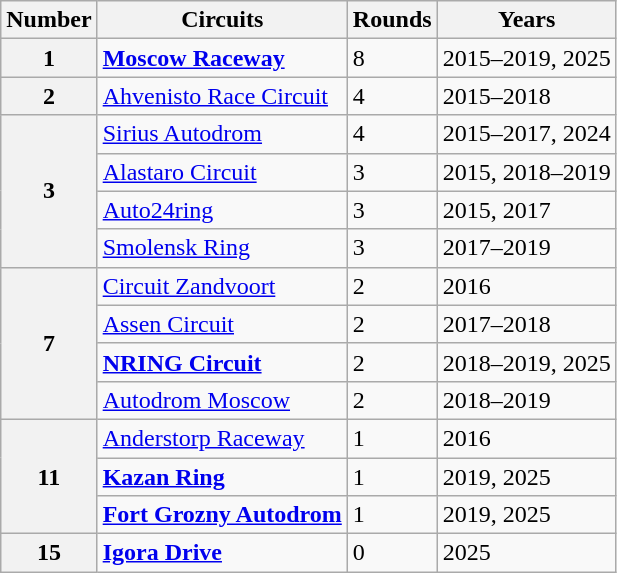<table class="wikitable" style="text-align=center">
<tr>
<th>Number</th>
<th>Circuits</th>
<th>Rounds</th>
<th>Years</th>
</tr>
<tr>
<th>1</th>
<td> <strong><a href='#'>Moscow Raceway</a></strong></td>
<td>8</td>
<td>2015–2019, 2025</td>
</tr>
<tr>
<th>2</th>
<td> <a href='#'>Ahvenisto Race Circuit</a></td>
<td>4</td>
<td>2015–2018</td>
</tr>
<tr>
<th rowspan=4>3</th>
<td> <a href='#'>Sirius Autodrom</a></td>
<td>4</td>
<td>2015–2017, 2024</td>
</tr>
<tr>
<td> <a href='#'>Alastaro Circuit</a></td>
<td>3</td>
<td>2015, 2018–2019</td>
</tr>
<tr>
<td> <a href='#'>Auto24ring</a></td>
<td>3</td>
<td>2015, 2017</td>
</tr>
<tr>
<td> <a href='#'>Smolensk Ring</a></td>
<td>3</td>
<td>2017–2019</td>
</tr>
<tr>
<th rowspan=4>7</th>
<td> <a href='#'>Circuit Zandvoort</a></td>
<td>2</td>
<td>2016</td>
</tr>
<tr>
<td> <a href='#'>Assen Circuit</a></td>
<td>2</td>
<td>2017–2018</td>
</tr>
<tr>
<td> <strong><a href='#'>NRING Circuit</a></strong></td>
<td>2</td>
<td>2018–2019, 2025</td>
</tr>
<tr>
<td> <a href='#'>Autodrom Moscow</a></td>
<td>2</td>
<td>2018–2019</td>
</tr>
<tr>
<th rowspan=3>11</th>
<td> <a href='#'>Anderstorp Raceway</a></td>
<td>1</td>
<td>2016</td>
</tr>
<tr>
<td> <strong><a href='#'>Kazan Ring</a></strong></td>
<td>1</td>
<td>2019, 2025</td>
</tr>
<tr>
<td> <strong><a href='#'>Fort Grozny Autodrom</a></strong></td>
<td>1</td>
<td>2019, 2025</td>
</tr>
<tr>
<th>15</th>
<td> <strong><a href='#'>Igora Drive</a></strong></td>
<td>0</td>
<td>2025</td>
</tr>
</table>
